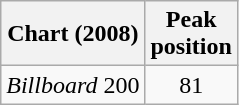<table class="wikitable">
<tr>
<th>Chart (2008)</th>
<th>Peak<br>position</th>
</tr>
<tr>
<td><em>Billboard</em> 200</td>
<td style="text-align:center;">81</td>
</tr>
</table>
